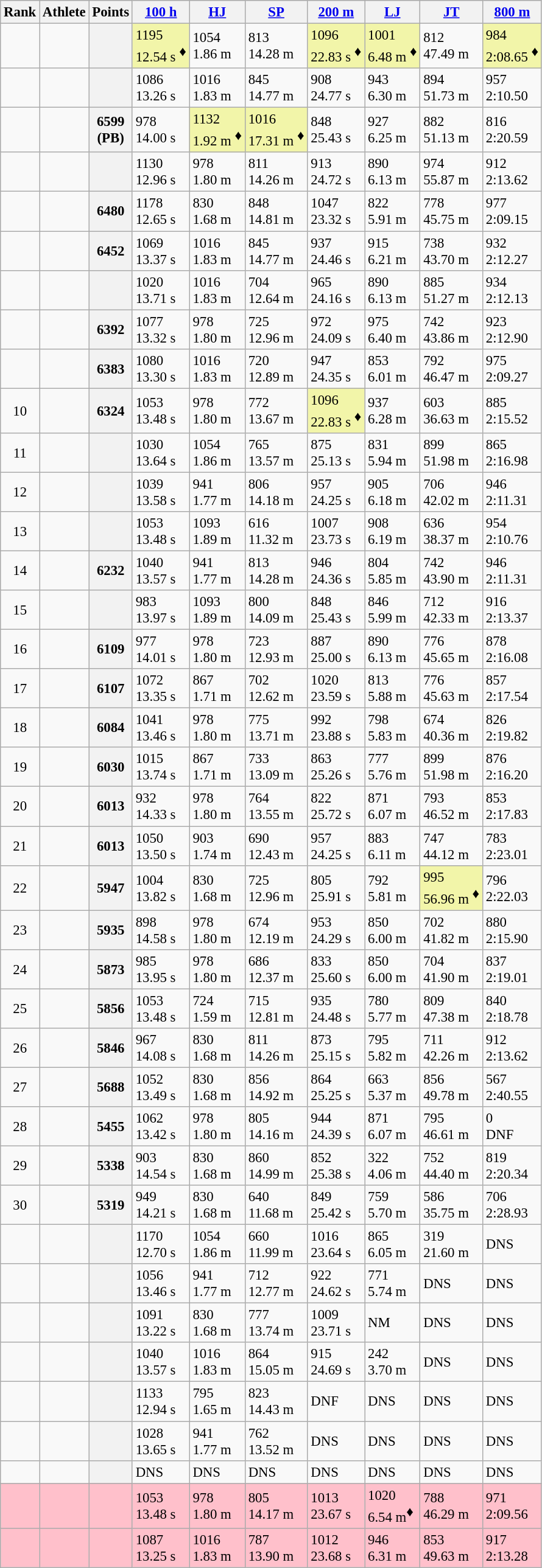<table class="wikitable sortable" style="font-size:95%;">
<tr bgcolor=#E6E6E6>
<th>Rank</th>
<th>Athlete</th>
<th>Points</th>
<th data-sort-type="number"><a href='#'>100 h</a></th>
<th data-sort-type="number"><a href='#'>HJ</a></th>
<th data-sort-type="number"><a href='#'>SP</a></th>
<th data-sort-type="number"><a href='#'>200 m</a></th>
<th data-sort-type="number"><a href='#'>LJ</a></th>
<th data-sort-type="number"><a href='#'>JT</a></th>
<th data-sort-type="number"><a href='#'>800 m</a></th>
</tr>
<tr>
<td align=center></td>
<td></td>
<th></th>
<td bgcolor=#F2F5A9>1195<br>12.54 s  <sup><big>♦</big></sup></td>
<td>1054<br>1.86 m</td>
<td>813<br>14.28 m</td>
<td bgcolor=#F2F5A9>1096<br>22.83 s  <sup><big>♦</big></sup></td>
<td bgcolor=#F2F5A9>1001<br>6.48 m  <sup><big>♦</big></sup></td>
<td>812<br>47.49 m</td>
<td bgcolor=#F2F5A9>984<br>2:08.65  <sup><big>♦</big></sup></td>
</tr>
<tr>
<td align=center></td>
<td></td>
<th></th>
<td>1086<br>13.26 s</td>
<td>1016<br>1.83 m</td>
<td>845<br>14.77 m</td>
<td>908<br>24.77 s</td>
<td>943<br>6.30 m</td>
<td>894<br>51.73 m</td>
<td>957<br>2:10.50</td>
</tr>
<tr>
<td align=center></td>
<td></td>
<th>6599<br>(PB)</th>
<td>978<br>14.00 s</td>
<td bgcolor=#F2F5A9>1132<br>1.92 m  <sup><big>♦</big></sup></td>
<td bgcolor=#F2F5A9>1016<br>17.31 m  <sup><big>♦</big></sup></td>
<td>848<br>25.43 s</td>
<td>927<br>6.25 m</td>
<td>882<br>51.13 m</td>
<td>816<br>2:20.59</td>
</tr>
<tr>
<td align=center></td>
<td></td>
<th></th>
<td>1130<br>12.96 s</td>
<td>978<br>1.80 m</td>
<td>811<br>14.26 m</td>
<td>913<br>24.72 s</td>
<td>890<br>6.13 m</td>
<td>974<br>55.87 m</td>
<td>912<br>2:13.62</td>
</tr>
<tr>
<td align=center></td>
<td></td>
<th>6480</th>
<td>1178<br>12.65 s</td>
<td>830<br>1.68 m</td>
<td>848<br>14.81 m</td>
<td>1047<br>23.32 s</td>
<td>822<br>5.91 m</td>
<td>778<br>45.75 m</td>
<td>977<br>2:09.15</td>
</tr>
<tr>
<td align=center></td>
<td></td>
<th>6452</th>
<td>1069<br>13.37 s</td>
<td>1016<br>1.83 m</td>
<td>845<br>14.77 m</td>
<td>937<br>24.46 s</td>
<td>915<br>6.21 m</td>
<td>738<br>43.70 m</td>
<td>932<br>2:12.27</td>
</tr>
<tr>
<td align=center></td>
<td></td>
<th></th>
<td>1020<br>13.71 s</td>
<td>1016<br>1.83 m</td>
<td>704<br>12.64 m</td>
<td>965<br>24.16 s</td>
<td>890<br>6.13 m</td>
<td>885<br>51.27 m</td>
<td>934<br>2:12.13</td>
</tr>
<tr>
<td align=center></td>
<td></td>
<th>6392</th>
<td>1077<br>13.32 s</td>
<td>978<br>1.80 m</td>
<td>725<br>12.96 m</td>
<td>972<br>24.09 s</td>
<td>975<br>6.40 m</td>
<td>742<br>43.86 m</td>
<td>923<br>2:12.90</td>
</tr>
<tr>
<td align=center></td>
<td></td>
<th>6383</th>
<td>1080<br>13.30 s</td>
<td>1016<br>1.83 m</td>
<td>720<br>12.89 m</td>
<td>947<br>24.35 s</td>
<td>853<br>6.01 m</td>
<td>792<br>46.47 m</td>
<td>975<br>2:09.27</td>
</tr>
<tr>
<td align=center>10</td>
<td></td>
<th>6324</th>
<td>1053<br>13.48 s</td>
<td>978<br>1.80 m</td>
<td>772<br>13.67 m</td>
<td bgcolor=#F2F5A9>1096<br>22.83 s  <sup><big>♦</big></sup></td>
<td>937<br>6.28 m</td>
<td>603<br>36.63 m</td>
<td>885<br>2:15.52</td>
</tr>
<tr>
<td align=center>11</td>
<td></td>
<th></th>
<td>1030<br>13.64 s</td>
<td>1054<br>1.86 m</td>
<td>765<br>13.57 m</td>
<td>875<br>25.13 s</td>
<td>831<br>5.94 m</td>
<td>899<br>51.98 m</td>
<td>865<br>2:16.98</td>
</tr>
<tr>
<td align=center>12</td>
<td></td>
<th></th>
<td>1039<br>13.58 s</td>
<td>941<br>1.77 m</td>
<td>806<br>14.18 m</td>
<td>957<br>24.25 s</td>
<td>905<br>6.18 m</td>
<td>706<br>42.02 m</td>
<td>946<br>2:11.31</td>
</tr>
<tr>
<td align=center>13</td>
<td></td>
<th></th>
<td>1053<br>13.48 s</td>
<td>1093<br>1.89 m</td>
<td>616<br>11.32 m</td>
<td>1007<br>23.73 s</td>
<td>908<br>6.19 m</td>
<td>636<br>38.37 m</td>
<td>954<br>2:10.76</td>
</tr>
<tr>
<td align=center>14</td>
<td></td>
<th>6232</th>
<td>1040<br>13.57 s</td>
<td>941<br>1.77 m</td>
<td>813<br>14.28 m</td>
<td>946<br>24.36 s</td>
<td>804<br>5.85 m</td>
<td>742<br>43.90 m</td>
<td>946<br>2:11.31</td>
</tr>
<tr>
<td align=center>15</td>
<td></td>
<th></th>
<td>983<br>13.97 s</td>
<td>1093<br>1.89 m</td>
<td>800<br>14.09 m</td>
<td>848<br>25.43 s</td>
<td>846<br>5.99 m</td>
<td>712<br>42.33 m</td>
<td>916<br>2:13.37</td>
</tr>
<tr>
<td align=center>16</td>
<td></td>
<th>6109</th>
<td>977<br>14.01 s</td>
<td>978<br>1.80 m</td>
<td>723<br>12.93 m</td>
<td>887<br>25.00 s</td>
<td>890<br>6.13 m</td>
<td>776<br>45.65 m</td>
<td>878<br>2:16.08</td>
</tr>
<tr>
<td align=center>17</td>
<td></td>
<th>6107</th>
<td>1072<br>13.35 s</td>
<td>867<br>1.71 m</td>
<td>702<br>12.62 m</td>
<td>1020<br>23.59 s</td>
<td>813<br>5.88 m</td>
<td>776<br>45.63 m</td>
<td>857<br>2:17.54</td>
</tr>
<tr>
<td align=center>18</td>
<td></td>
<th>6084</th>
<td>1041<br>13.46 s</td>
<td>978<br>1.80 m</td>
<td>775<br>13.71 m</td>
<td>992<br>23.88 s</td>
<td>798<br>5.83 m</td>
<td>674<br>40.36 m</td>
<td>826 <br>2:19.82</td>
</tr>
<tr>
<td align=center>19</td>
<td></td>
<th>6030</th>
<td>1015<br>13.74 s</td>
<td>867<br>1.71 m</td>
<td>733<br>13.09 m</td>
<td>863<br>25.26 s</td>
<td>777<br>5.76 m</td>
<td>899<br>51.98 m</td>
<td>876<br>2:16.20</td>
</tr>
<tr>
<td align=center>20</td>
<td></td>
<th>6013</th>
<td>932<br>14.33 s</td>
<td>978<br>1.80 m</td>
<td>764<br>13.55 m</td>
<td>822<br>25.72 s</td>
<td>871<br>6.07 m</td>
<td>793<br>46.52 m</td>
<td>853<br>2:17.83</td>
</tr>
<tr>
<td align=center>21</td>
<td></td>
<th>6013</th>
<td>1050<br>13.50 s</td>
<td>903<br>1.74 m</td>
<td>690<br>12.43 m</td>
<td>957<br>24.25 s</td>
<td>883<br>6.11 m</td>
<td>747<br>44.12 m</td>
<td>783<br>2:23.01</td>
</tr>
<tr>
<td align=center>22</td>
<td></td>
<th>5947</th>
<td>1004<br>13.82 s</td>
<td>830<br>1.68 m</td>
<td>725<br>12.96 m</td>
<td>805<br>25.91 s</td>
<td>792<br>5.81 m</td>
<td bgcolor=#F2F5A9>995<br>56.96 m  <sup><big>♦</big></sup></td>
<td>796<br>2:22.03</td>
</tr>
<tr>
<td align=center>23</td>
<td></td>
<th>5935</th>
<td>898<br>14.58 s</td>
<td>978<br>1.80 m</td>
<td>674<br>12.19 m</td>
<td>953<br>24.29 s</td>
<td>850<br>6.00 m</td>
<td>702<br>41.82 m</td>
<td>880<br>2:15.90</td>
</tr>
<tr>
<td align=center>24</td>
<td></td>
<th>5873</th>
<td>985<br>13.95 s</td>
<td>978<br>1.80 m</td>
<td>686<br>12.37 m</td>
<td>833<br>25.60 s</td>
<td>850<br>6.00 m</td>
<td>704<br>41.90 m</td>
<td>837 <br>2:19.01</td>
</tr>
<tr>
<td align=center>25</td>
<td></td>
<th>5856</th>
<td>1053<br>13.48 s</td>
<td>724<br>1.59 m</td>
<td>715<br>12.81 m</td>
<td>935<br>24.48 s</td>
<td>780<br>5.77 m</td>
<td>809<br>47.38 m</td>
<td>840<br> 2:18.78</td>
</tr>
<tr>
<td align=center>26</td>
<td></td>
<th>5846</th>
<td>967<br>14.08 s</td>
<td>830<br>1.68 m</td>
<td>811<br>14.26 m</td>
<td>873<br>25.15 s</td>
<td>795<br>5.82 m</td>
<td>711<br>42.26 m</td>
<td>912<br>2:13.62</td>
</tr>
<tr>
<td align=center>27</td>
<td></td>
<th>5688</th>
<td>1052<br>13.49 s</td>
<td>830<br>1.68 m</td>
<td>856<br>14.92 m</td>
<td>864<br>25.25 s</td>
<td>663<br>5.37 m</td>
<td>856<br>49.78 m</td>
<td>567<br>2:40.55</td>
</tr>
<tr>
<td align=center>28</td>
<td></td>
<th>5455</th>
<td>1062<br>13.42 s</td>
<td>978<br>1.80 m</td>
<td>805<br>14.16 m</td>
<td>944<br>24.39 s</td>
<td>871<br>6.07 m</td>
<td>795<br>46.61 m</td>
<td>0<br>DNF</td>
</tr>
<tr>
<td align=center>29</td>
<td></td>
<th>5338</th>
<td>903<br>14.54 s</td>
<td>830<br>1.68 m</td>
<td>860<br>14.99 m</td>
<td>852<br>25.38 s</td>
<td>322<br>4.06 m</td>
<td>752<br>44.40 m</td>
<td>819<br>2:20.34</td>
</tr>
<tr>
<td align=center>30</td>
<td></td>
<th>5319</th>
<td>949<br>14.21 s</td>
<td>830<br>1.68 m</td>
<td>640<br>11.68 m</td>
<td>849<br>25.42 s</td>
<td>759<br>5.70 m</td>
<td>586<br>35.75 m</td>
<td>706<br>2:28.93</td>
</tr>
<tr>
<td align=center></td>
<td></td>
<th></th>
<td>1170<br>12.70 s</td>
<td>1054<br>1.86 m</td>
<td>660<br>11.99 m</td>
<td>1016<br>23.64 s</td>
<td>865<br>6.05 m</td>
<td>319<br>21.60 m</td>
<td>DNS</td>
</tr>
<tr>
<td align=center></td>
<td></td>
<th></th>
<td>1056<br>13.46 s</td>
<td>941<br>1.77 m</td>
<td>712<br>12.77 m</td>
<td>922<br>24.62 s</td>
<td>771<br>5.74 m</td>
<td>DNS</td>
<td>DNS</td>
</tr>
<tr>
<td align=center></td>
<td></td>
<th></th>
<td>1091<br>13.22 s</td>
<td>830<br>1.68 m</td>
<td>777<br>13.74 m</td>
<td>1009<br>23.71 s</td>
<td>NM</td>
<td>DNS</td>
<td>DNS</td>
</tr>
<tr>
<td align=center></td>
<td></td>
<th></th>
<td>1040<br>13.57 s</td>
<td>1016<br>1.83 m</td>
<td>864<br>15.05 m</td>
<td>915<br>24.69 s</td>
<td>242<br>3.70 m</td>
<td>DNS</td>
<td>DNS</td>
</tr>
<tr>
<td align=center></td>
<td></td>
<th></th>
<td>1133<br>12.94 s</td>
<td>795<br>1.65 m</td>
<td>823<br>14.43 m</td>
<td>DNF</td>
<td>DNS</td>
<td>DNS</td>
<td>DNS</td>
</tr>
<tr>
<td align=center></td>
<td></td>
<th></th>
<td>1028<br>13.65 s</td>
<td>941<br>1.77 m</td>
<td>762<br>13.52 m</td>
<td>DNS</td>
<td>DNS</td>
<td>DNS</td>
<td>DNS</td>
</tr>
<tr>
<td align=center></td>
<td></td>
<th></th>
<td>DNS</td>
<td>DNS</td>
<td>DNS</td>
<td>DNS</td>
<td>DNS</td>
<td>DNS</td>
<td>DNS</td>
</tr>
<tr bgcolor="pink">
<td align=center></td>
<td></td>
<td bgcolor="pink" align="center"><br><s></s></td>
<td>1053<br>13.48 s</td>
<td>978<br>1.80 m</td>
<td>805<br>14.17 m</td>
<td>1013<br>23.67 s</td>
<td>1020<br>6.54 m<sup><big>♦</big></sup></td>
<td>788<br>46.29 m</td>
<td>971<br>2:09.56</td>
</tr>
<tr>
<td bgcolor="pink" align=center></td>
<td bgcolor="pink"></td>
<td bgcolor="pink" align="center"><br><s></s></td>
<td bgcolor="pink">1087<br>13.25 s</td>
<td bgcolor="pink">1016<br>1.83 m</td>
<td bgcolor="pink">787<br>13.90 m</td>
<td bgcolor="pink">1012<br>23.68 s</td>
<td bgcolor="pink">946<br>6.31 m</td>
<td bgcolor="pink">853<br>49.63 m</td>
<td bgcolor="pink">917<br>2:13.28</td>
</tr>
</table>
